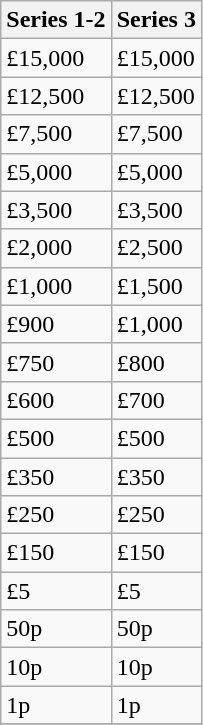<table class="wikitable">
<tr>
<th>Series 1-2</th>
<th>Series 3</th>
</tr>
<tr>
<td>£15,000</td>
<td>£15,000</td>
</tr>
<tr>
<td>£12,500</td>
<td>£12,500</td>
</tr>
<tr>
<td>£7,500</td>
<td>£7,500</td>
</tr>
<tr>
<td>£5,000</td>
<td>£5,000</td>
</tr>
<tr>
<td>£3,500</td>
<td>£3,500</td>
</tr>
<tr>
<td>£2,000</td>
<td>£2,500</td>
</tr>
<tr>
<td>£1,000</td>
<td>£1,500</td>
</tr>
<tr>
<td>£900</td>
<td>£1,000</td>
</tr>
<tr>
<td>£750</td>
<td>£800</td>
</tr>
<tr>
<td>£600</td>
<td>£700</td>
</tr>
<tr>
<td>£500</td>
<td>£500</td>
</tr>
<tr>
<td>£350</td>
<td>£350</td>
</tr>
<tr>
<td>£250</td>
<td>£250</td>
</tr>
<tr>
<td>£150</td>
<td>£150</td>
</tr>
<tr>
<td>£5</td>
<td>£5</td>
</tr>
<tr>
<td>50p</td>
<td>50p</td>
</tr>
<tr>
<td>10p</td>
<td>10p</td>
</tr>
<tr>
<td>1p</td>
<td>1p</td>
</tr>
<tr>
</tr>
</table>
